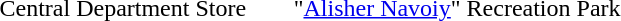<table class="graytable" style="text-align:center">
<tr>
<td></td>
<td></td>
<td width="25%"></td>
<td></td>
</tr>
<tr>
<td>Central Department Store</td>
<td colspan="3">"<a href='#'>Alisher Navoiy</a>" Recreation Park</td>
</tr>
</table>
